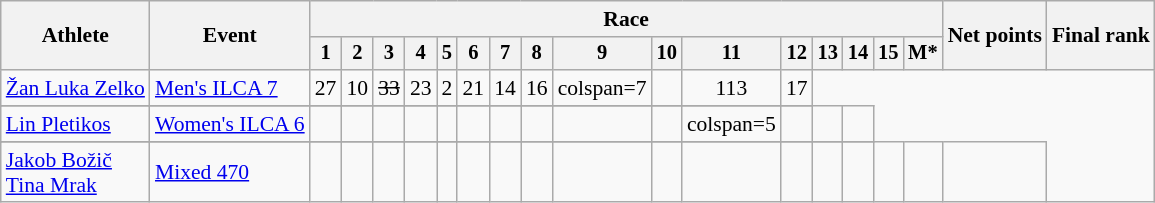<table class="wikitable" style="font-size:90%">
<tr>
<th rowspan="2">Athlete</th>
<th rowspan="2">Event</th>
<th colspan=16>Race</th>
<th rowspan=2>Net points</th>
<th rowspan=2>Final rank</th>
</tr>
<tr style="font-size:95%">
<th>1</th>
<th>2</th>
<th>3</th>
<th>4</th>
<th>5</th>
<th>6</th>
<th>7</th>
<th>8</th>
<th>9</th>
<th>10</th>
<th>11</th>
<th>12</th>
<th>13</th>
<th>14</th>
<th>15</th>
<th>M*</th>
</tr>
<tr align=center>
<td align=left><a href='#'>Žan Luka Zelko</a></td>
<td align=left><a href='#'>Men's ILCA 7</a></td>
<td>27</td>
<td>10</td>
<td><s>33</s></td>
<td>23</td>
<td>2</td>
<td>21</td>
<td>14</td>
<td>16</td>
<td>colspan=7 </td>
<td></td>
<td>113</td>
<td>17</td>
</tr>
<tr align=center>
</tr>
<tr align=center>
<td align=left><a href='#'>Lin Pletikos</a></td>
<td align=left><a href='#'>Women's ILCA 6</a></td>
<td></td>
<td></td>
<td></td>
<td></td>
<td></td>
<td></td>
<td></td>
<td></td>
<td></td>
<td></td>
<td>colspan=5 </td>
<td></td>
<td></td>
<td></td>
</tr>
<tr align=center>
</tr>
<tr align=center>
<td align=left><a href='#'>Jakob Božič</a><br><a href='#'>Tina Mrak</a></td>
<td align=left><a href='#'>Mixed 470</a></td>
<td></td>
<td></td>
<td></td>
<td></td>
<td></td>
<td></td>
<td></td>
<td></td>
<td></td>
<td></td>
<td></td>
<td></td>
<td></td>
<td></td>
<td></td>
<td></td>
<td></td>
</tr>
</table>
